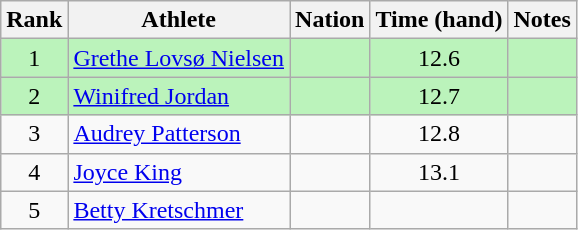<table class="wikitable sortable" style="text-align:center">
<tr>
<th>Rank</th>
<th>Athlete</th>
<th>Nation</th>
<th>Time (hand)</th>
<th>Notes</th>
</tr>
<tr bgcolor=#bbf3bb>
<td>1</td>
<td align=left><a href='#'>Grethe Lovsø Nielsen</a></td>
<td align=left></td>
<td>12.6</td>
<td></td>
</tr>
<tr bgcolor=#bbf3bb>
<td>2</td>
<td align=left><a href='#'>Winifred Jordan</a></td>
<td align=left></td>
<td>12.7</td>
<td></td>
</tr>
<tr>
<td>3</td>
<td align=left><a href='#'>Audrey Patterson</a></td>
<td align=left></td>
<td>12.8</td>
<td></td>
</tr>
<tr>
<td>4</td>
<td align=left><a href='#'>Joyce King</a></td>
<td align=left></td>
<td>13.1</td>
<td></td>
</tr>
<tr>
<td>5</td>
<td align=left><a href='#'>Betty Kretschmer</a></td>
<td align=left></td>
<td></td>
<td></td>
</tr>
</table>
